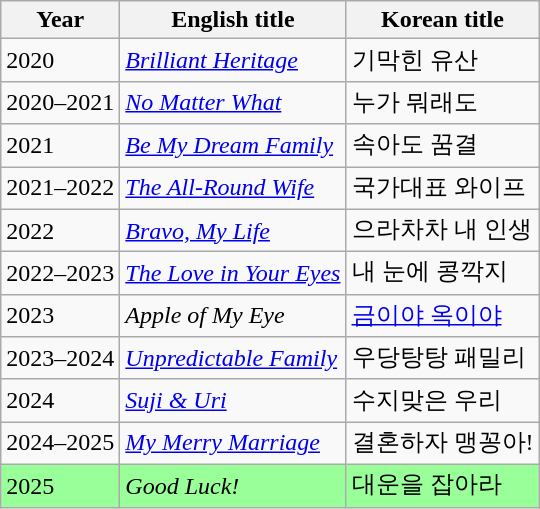<table class="wikitable">
<tr>
<th>Year</th>
<th>English title</th>
<th>Korean title</th>
</tr>
<tr>
<td>2020</td>
<td><em><a href='#'>Brilliant Heritage</a></em></td>
<td>기막힌 유산</td>
</tr>
<tr>
<td>2020–2021</td>
<td><a href='#'><em>No Matter What</em></a></td>
<td>누가 뭐래도</td>
</tr>
<tr>
<td>2021</td>
<td><em><a href='#'>Be My Dream Family</a></em></td>
<td>속아도 꿈결</td>
</tr>
<tr>
<td>2021–2022</td>
<td><em><a href='#'>The All-Round Wife</a></em></td>
<td>국가대표 와이프</td>
</tr>
<tr>
<td>2022</td>
<td><a href='#'><em>Bravo, My Life</em></a></td>
<td>으라차차 내 인생</td>
</tr>
<tr>
<td>2022–2023</td>
<td><a href='#'><em>The Love in Your Eyes</em></a></td>
<td>내 눈에 콩깍지</td>
</tr>
<tr>
<td>2023</td>
<td><em>Apple of My Eye</em></td>
<td><a href='#'>금이야 옥이야</a></td>
</tr>
<tr>
<td>2023–2024</td>
<td><em><a href='#'>Unpredictable Family</a></em></td>
<td>우당탕탕 패밀리</td>
</tr>
<tr>
<td>2024</td>
<td><em><a href='#'>Suji & Uri</a></em></td>
<td>수지맞은 우리</td>
</tr>
<tr>
<td>2024–2025</td>
<td><em><a href='#'>My Merry Marriage</a></em></td>
<td>결혼하자 맹꽁아!</td>
</tr>
<tr bgcolor="#99FF99">
<td>2025</td>
<td><em>Good Luck!</em></td>
<td>대운을 잡아라</td>
</tr>
</table>
